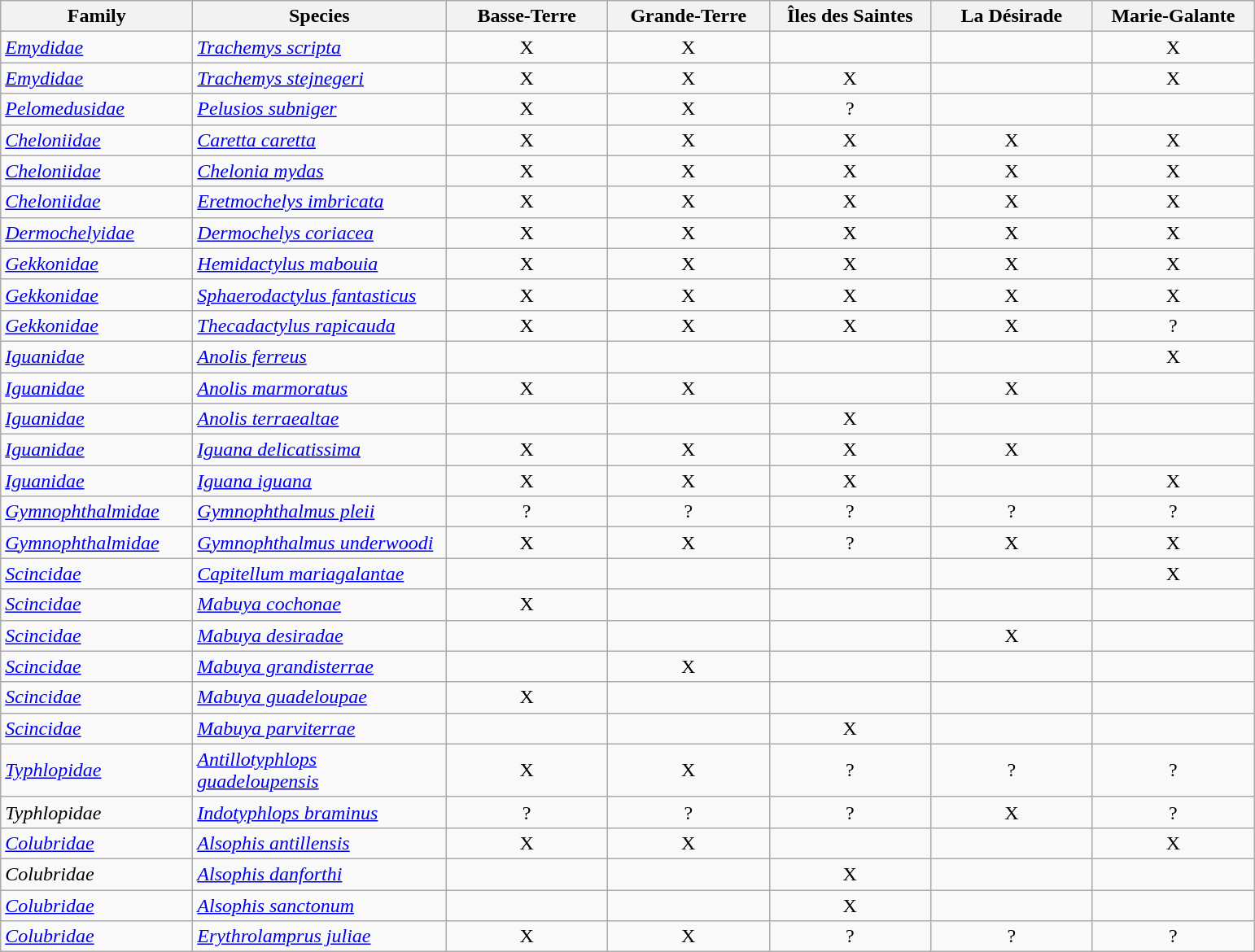<table class="wikitable sortable">
<tr>
<th width=150px>Family</th>
<th width=200px>Species</th>
<th width=125px>Basse-Terre</th>
<th width=125px>Grande-Terre</th>
<th width=125px>Îles des Saintes</th>
<th width=125px>La Désirade</th>
<th width=125px>Marie-Galante</th>
</tr>
<tr>
<td><em><a href='#'>Emydidae</a></em></td>
<td><em><a href='#'>Trachemys scripta</a></em></td>
<td align=center>X</td>
<td align=center>X</td>
<td></td>
<td></td>
<td align=center>X</td>
</tr>
<tr>
<td><em><a href='#'>Emydidae</a></em></td>
<td><em><a href='#'>Trachemys stejnegeri</a></em></td>
<td align=center>X</td>
<td align=center>X</td>
<td align=center>X</td>
<td></td>
<td align=center>X</td>
</tr>
<tr>
<td><em><a href='#'>Pelomedusidae</a></em></td>
<td><em><a href='#'>Pelusios subniger</a></em></td>
<td align=center>X</td>
<td align=center>X</td>
<td align=center>?</td>
<td></td>
<td></td>
</tr>
<tr>
<td><em><a href='#'>Cheloniidae</a></em></td>
<td><em><a href='#'>Caretta caretta</a></em></td>
<td align=center>X</td>
<td align=center>X</td>
<td align=center>X</td>
<td align=center>X</td>
<td align=center>X</td>
</tr>
<tr>
<td><em><a href='#'>Cheloniidae</a></em></td>
<td><em><a href='#'>Chelonia mydas</a></em></td>
<td align=center>X</td>
<td align=center>X</td>
<td align=center>X</td>
<td align=center>X</td>
<td align=center>X</td>
</tr>
<tr>
<td><em><a href='#'>Cheloniidae</a></em></td>
<td><em><a href='#'>Eretmochelys imbricata</a></em></td>
<td align=center>X</td>
<td align=center>X</td>
<td align=center>X</td>
<td align=center>X</td>
<td align=center>X</td>
</tr>
<tr>
<td><em><a href='#'>Dermochelyidae</a></em></td>
<td><em><a href='#'>Dermochelys coriacea</a></em></td>
<td align=center>X</td>
<td align=center>X</td>
<td align=center>X</td>
<td align=center>X</td>
<td align=center>X</td>
</tr>
<tr>
<td><em><a href='#'>Gekkonidae</a></em></td>
<td><em><a href='#'>Hemidactylus mabouia</a></em></td>
<td align=center>X</td>
<td align=center>X</td>
<td align=center>X</td>
<td align=center>X</td>
<td align=center>X</td>
</tr>
<tr>
<td><em><a href='#'>Gekkonidae</a></em></td>
<td><em><a href='#'>Sphaerodactylus fantasticus</a></em></td>
<td align=center>X</td>
<td align=center>X</td>
<td align=center>X</td>
<td align=center>X</td>
<td align=center>X</td>
</tr>
<tr>
<td><em><a href='#'>Gekkonidae</a></em></td>
<td><em><a href='#'>Thecadactylus rapicauda</a></em></td>
<td align=center>X</td>
<td align=center>X</td>
<td align=center>X</td>
<td align=center>X</td>
<td align=center>?</td>
</tr>
<tr>
<td><em><a href='#'>Iguanidae</a></em></td>
<td><em><a href='#'>Anolis ferreus</a></em></td>
<td></td>
<td></td>
<td></td>
<td></td>
<td align=center>X</td>
</tr>
<tr>
<td><em><a href='#'>Iguanidae</a></em></td>
<td><em><a href='#'>Anolis marmoratus</a></em></td>
<td align=center>X</td>
<td align=center>X</td>
<td></td>
<td align=center>X</td>
<td></td>
</tr>
<tr>
<td><em><a href='#'>Iguanidae</a></em></td>
<td><em><a href='#'>Anolis terraealtae</a></em></td>
<td></td>
<td></td>
<td align=center>X</td>
<td></td>
</tr>
<tr>
<td><em><a href='#'>Iguanidae</a></em></td>
<td><em><a href='#'>Iguana delicatissima</a></em></td>
<td align=center>X</td>
<td align=center>X</td>
<td align=center>X</td>
<td align=center>X</td>
<td></td>
</tr>
<tr>
<td><em><a href='#'>Iguanidae</a></em></td>
<td><em><a href='#'>Iguana iguana</a></em></td>
<td align=center>X</td>
<td align=center>X</td>
<td align=center>X</td>
<td></td>
<td align=center>X</td>
</tr>
<tr>
<td><em><a href='#'>Gymnophthalmidae</a></em></td>
<td><em><a href='#'>Gymnophthalmus pleii</a></em></td>
<td align=center>?</td>
<td align=center>?</td>
<td align=center>?</td>
<td align=center>?</td>
<td align=center>?</td>
</tr>
<tr>
<td><em><a href='#'>Gymnophthalmidae</a></em></td>
<td><em><a href='#'>Gymnophthalmus underwoodi</a></em></td>
<td align=center>X</td>
<td align=center>X</td>
<td align=center>?</td>
<td align=center>X</td>
<td align=center>X</td>
</tr>
<tr>
<td><em><a href='#'>Scincidae</a></em></td>
<td><em><a href='#'>Capitellum mariagalantae</a></em></td>
<td align=center></td>
<td align="center"></td>
<td align="center"></td>
<td align="center"></td>
<td align="center">X</td>
</tr>
<tr>
<td><em><a href='#'>Scincidae</a></em></td>
<td><em><a href='#'>Mabuya cochonae</a></em></td>
<td align="center">X</td>
<td align="center"></td>
<td align="center"></td>
<td align="center"></td>
<td align="center"></td>
</tr>
<tr>
<td><em><a href='#'>Scincidae</a></em></td>
<td><em><a href='#'>Mabuya desiradae</a></em></td>
<td align="center"></td>
<td align="center"></td>
<td align="center"></td>
<td align="center">X</td>
<td align="center"></td>
</tr>
<tr>
<td><em><a href='#'>Scincidae</a></em></td>
<td><em><a href='#'>Mabuya grandisterrae</a></em></td>
<td align="center"></td>
<td align="center">X</td>
<td align="center"></td>
<td align="center"></td>
<td align="center"></td>
</tr>
<tr>
<td><em><a href='#'>Scincidae</a></em></td>
<td><em><a href='#'>Mabuya guadeloupae</a></em></td>
<td align="center">X</td>
<td align="center"></td>
<td align="center"></td>
<td align="center"></td>
<td align="center"></td>
</tr>
<tr>
<td><em><a href='#'>Scincidae</a></em></td>
<td><em><a href='#'>Mabuya parviterrae</a></em></td>
<td align="center"></td>
<td align="center"></td>
<td align="center">X</td>
<td align="center"></td>
<td align="center"></td>
</tr>
<tr>
<td><em><a href='#'>Typhlopidae</a></em></td>
<td><em><a href='#'>Antillotyphlops guadeloupensis</a></em></td>
<td align="center">X</td>
<td align="center">X</td>
<td align="center">?</td>
<td align="center">?</td>
<td align="center">?</td>
</tr>
<tr>
<td><em>Typhlopidae</em></td>
<td><em><a href='#'>Indotyphlops braminus</a></em></td>
<td align="center">?</td>
<td align="center">?</td>
<td align="center">?</td>
<td align="center">X</td>
<td align="center">?</td>
</tr>
<tr>
<td><em><a href='#'>Colubridae</a></em></td>
<td><em><a href='#'>Alsophis antillensis</a></em></td>
<td align="center">X</td>
<td align="center">X</td>
<td></td>
<td align="center"></td>
<td align="center">X</td>
</tr>
<tr>
<td><em>Colubridae</em></td>
<td><em><a href='#'>Alsophis danforthi</a></em></td>
<td align="center"></td>
<td align="center"></td>
<td align="center">X</td>
<td align="center"></td>
<td align="center"></td>
</tr>
<tr>
<td><em><a href='#'>Colubridae</a></em></td>
<td><em><a href='#'>Alsophis sanctonum</a></em></td>
<td></td>
<td></td>
<td align=center>X</td>
<td></td>
<td></td>
</tr>
<tr>
<td><em><a href='#'>Colubridae</a></em></td>
<td><em><a href='#'>Erythrolamprus juliae</a></em></td>
<td align=center>X</td>
<td align=center>X</td>
<td align=center>?</td>
<td align=center>?</td>
<td align=center>?</td>
</tr>
</table>
